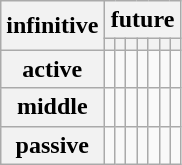<table class="wikitable">
<tr>
<th rowspan="2">infinitive</th>
<th colspan="9">future</th>
</tr>
<tr>
<th></th>
<th></th>
<th></th>
<th></th>
<th></th>
<th></th>
<th></th>
</tr>
<tr>
<th>active</th>
<td></td>
<td></td>
<td></td>
<td></td>
<td></td>
<td></td>
<td></td>
</tr>
<tr>
<th>middle</th>
<td></td>
<td></td>
<td></td>
<td></td>
<td></td>
<td></td>
<td></td>
</tr>
<tr>
<th>passive</th>
<td></td>
<td></td>
<td></td>
<td></td>
<td></td>
<td></td>
<td></td>
</tr>
</table>
